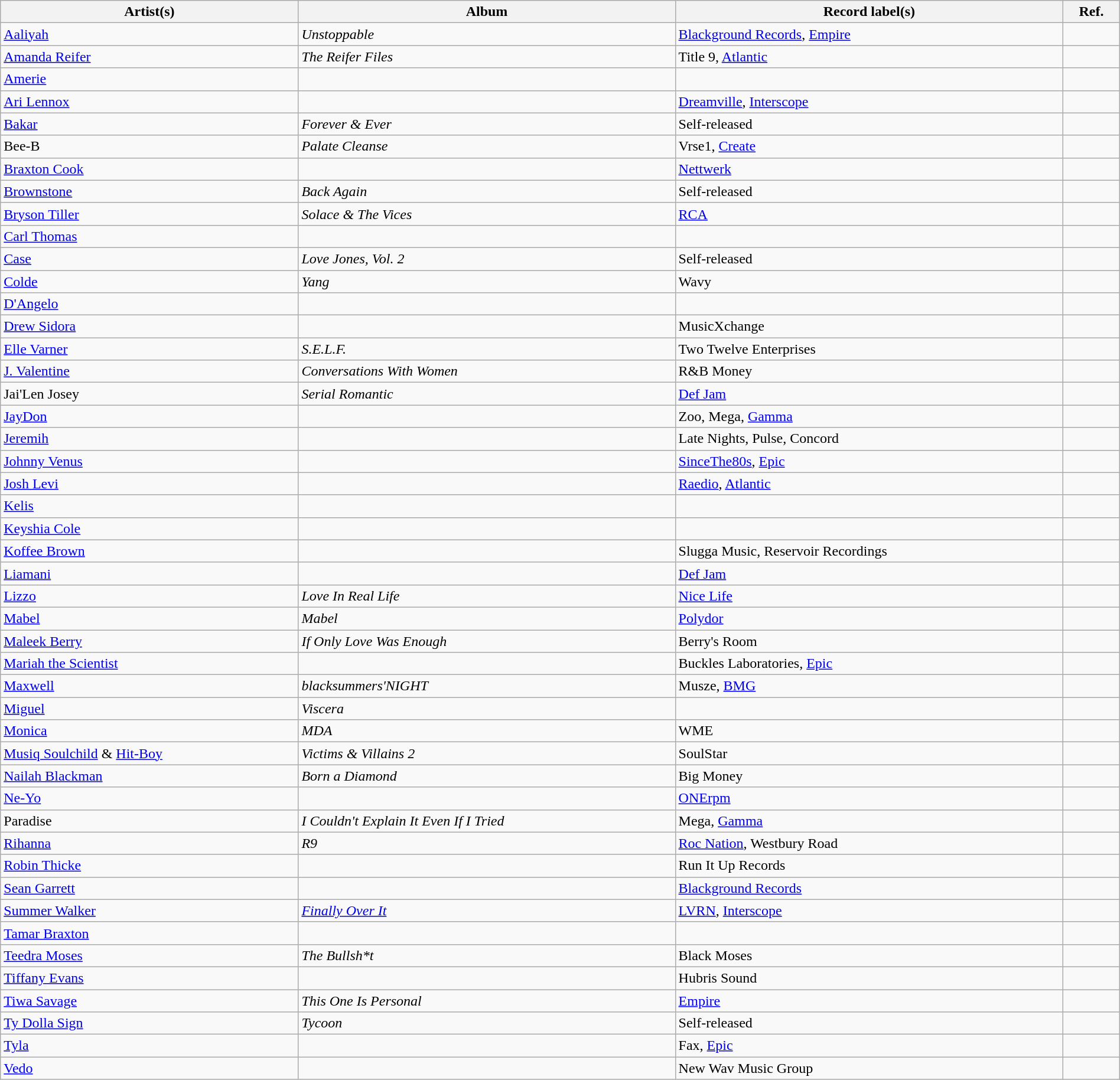<table class="wikitable" style="width:100%;">
<tr>
<th scope="col">Artist(s)</th>
<th scope="col">Album</th>
<th scope="col">Record label(s)</th>
<th scope="col">Ref.</th>
</tr>
<tr>
<td><a href='#'>Aaliyah</a></td>
<td><em>Unstoppable</em></td>
<td><a href='#'>Blackground Records</a>, <a href='#'>Empire</a></td>
<td></td>
</tr>
<tr>
<td><a href='#'>Amanda Reifer</a></td>
<td><em>The Reifer Files</em></td>
<td>Title 9, <a href='#'>Atlantic</a></td>
<td></td>
</tr>
<tr>
<td><a href='#'>Amerie</a></td>
<td></td>
<td></td>
<td></td>
</tr>
<tr>
<td><a href='#'>Ari Lennox</a></td>
<td></td>
<td><a href='#'>Dreamville</a>, <a href='#'>Interscope</a></td>
<td></td>
</tr>
<tr>
<td><a href='#'>Bakar</a></td>
<td><em>Forever & Ever</em></td>
<td>Self-released</td>
<td></td>
</tr>
<tr>
<td>Bee-B</td>
<td><em>Palate Cleanse</em></td>
<td>Vrse1, <a href='#'>Create</a></td>
<td></td>
</tr>
<tr>
<td><a href='#'>Braxton Cook</a></td>
<td></td>
<td><a href='#'>Nettwerk</a></td>
<td></td>
</tr>
<tr>
<td><a href='#'>Brownstone</a></td>
<td><em>Back Again</em></td>
<td>Self-released</td>
<td></td>
</tr>
<tr>
<td><a href='#'>Bryson Tiller</a></td>
<td><em>Solace & The Vices</em></td>
<td><a href='#'>RCA</a></td>
<td></td>
</tr>
<tr>
<td><a href='#'>Carl Thomas</a></td>
<td></td>
<td></td>
<td></td>
</tr>
<tr>
<td><a href='#'>Case</a></td>
<td><em>Love Jones, Vol. 2</em></td>
<td>Self-released</td>
<td></td>
</tr>
<tr>
<td><a href='#'>Colde</a></td>
<td><em>Yang</em></td>
<td>Wavy</td>
<td></td>
</tr>
<tr>
<td><a href='#'>D'Angelo</a></td>
<td></td>
<td></td>
<td></td>
</tr>
<tr>
<td><a href='#'>Drew Sidora</a></td>
<td></td>
<td>MusicXchange</td>
<td></td>
</tr>
<tr>
<td><a href='#'>Elle Varner</a></td>
<td><em>S.E.L.F.</em></td>
<td>Two Twelve Enterprises</td>
<td></td>
</tr>
<tr>
<td><a href='#'>J. Valentine</a></td>
<td><em>Conversations With Women</em></td>
<td>R&B Money</td>
<td></td>
</tr>
<tr>
<td>Jai'Len Josey</td>
<td><em>Serial Romantic</em></td>
<td><a href='#'>Def Jam</a></td>
<td></td>
</tr>
<tr>
<td><a href='#'>JayDon</a></td>
<td></td>
<td>Zoo, Mega, <a href='#'>Gamma</a></td>
<td></td>
</tr>
<tr>
<td><a href='#'>Jeremih</a></td>
<td></td>
<td>Late Nights, Pulse, Concord</td>
<td></td>
</tr>
<tr>
<td><a href='#'>Johnny Venus</a></td>
<td></td>
<td><a href='#'>SinceThe80s</a>, <a href='#'>Epic</a></td>
<td></td>
</tr>
<tr>
<td><a href='#'>Josh Levi</a></td>
<td></td>
<td><a href='#'>Raedio</a>, <a href='#'>Atlantic</a></td>
<td></td>
</tr>
<tr>
<td><a href='#'>Kelis</a></td>
<td></td>
<td></td>
<td></td>
</tr>
<tr>
<td><a href='#'>Keyshia Cole</a></td>
<td></td>
<td></td>
<td></td>
</tr>
<tr>
<td><a href='#'>Koffee Brown</a></td>
<td></td>
<td>Slugga Music, Reservoir Recordings</td>
<td></td>
</tr>
<tr>
<td><a href='#'>Liamani</a></td>
<td></td>
<td><a href='#'>Def Jam</a></td>
<td></td>
</tr>
<tr>
<td><a href='#'>Lizzo</a></td>
<td><em>Love In Real Life</em></td>
<td><a href='#'>Nice Life</a></td>
<td></td>
</tr>
<tr>
<td><a href='#'>Mabel</a></td>
<td><em>Mabel</em></td>
<td><a href='#'>Polydor</a></td>
<td></td>
</tr>
<tr>
<td><a href='#'>Maleek Berry</a></td>
<td><em>If Only Love Was Enough</em></td>
<td>Berry's Room</td>
<td></td>
</tr>
<tr>
<td><a href='#'>Mariah the Scientist</a></td>
<td></td>
<td>Buckles Laboratories, <a href='#'>Epic</a></td>
<td></td>
</tr>
<tr>
<td><a href='#'>Maxwell</a></td>
<td><em>blacksummers'NIGHT</em></td>
<td>Musze, <a href='#'>BMG</a></td>
<td></td>
</tr>
<tr>
<td><a href='#'>Miguel</a></td>
<td><em>Viscera</em></td>
<td></td>
<td></td>
</tr>
<tr>
<td><a href='#'>Monica</a></td>
<td><em>MDA</em></td>
<td>WME</td>
<td></td>
</tr>
<tr>
<td><a href='#'>Musiq Soulchild</a> & <a href='#'>Hit-Boy</a></td>
<td><em>Victims & Villains 2</em></td>
<td>SoulStar</td>
<td></td>
</tr>
<tr>
<td><a href='#'>Nailah Blackman</a></td>
<td><em>Born a Diamond</em></td>
<td>Big Money</td>
<td></td>
</tr>
<tr>
<td><a href='#'>Ne-Yo</a></td>
<td></td>
<td><a href='#'>ONErpm</a></td>
<td></td>
</tr>
<tr>
<td>Paradise</td>
<td><em>I Couldn't Explain It Even If I Tried</em></td>
<td>Mega, <a href='#'>Gamma</a></td>
<td></td>
</tr>
<tr>
<td><a href='#'>Rihanna</a></td>
<td><em>R9</em></td>
<td><a href='#'>Roc Nation</a>, Westbury Road</td>
<td></td>
</tr>
<tr>
<td><a href='#'>Robin Thicke</a></td>
<td></td>
<td>Run It Up Records</td>
<td></td>
</tr>
<tr>
<td><a href='#'>Sean Garrett</a></td>
<td></td>
<td><a href='#'>Blackground Records</a></td>
<td></td>
</tr>
<tr>
<td><a href='#'>Summer Walker</a></td>
<td><em><a href='#'>Finally Over It</a></em></td>
<td><a href='#'>LVRN</a>, <a href='#'>Interscope</a></td>
<td></td>
</tr>
<tr>
<td><a href='#'>Tamar Braxton</a></td>
<td></td>
<td></td>
<td></td>
</tr>
<tr>
<td><a href='#'>Teedra Moses</a></td>
<td><em>The Bullsh*t</em></td>
<td>Black Moses</td>
<td></td>
</tr>
<tr>
<td><a href='#'>Tiffany Evans</a></td>
<td></td>
<td>Hubris Sound</td>
<td></td>
</tr>
<tr>
<td><a href='#'>Tiwa Savage</a></td>
<td><em>This One Is Personal</em></td>
<td><a href='#'>Empire</a></td>
<td></td>
</tr>
<tr>
<td><a href='#'>Ty Dolla Sign</a></td>
<td><em>Tycoon</em></td>
<td>Self-released</td>
<td></td>
</tr>
<tr>
<td><a href='#'>Tyla</a></td>
<td></td>
<td>Fax, <a href='#'>Epic</a></td>
<td></td>
</tr>
<tr>
<td><a href='#'>Vedo</a></td>
<td></td>
<td>New Wav Music Group</td>
<td></td>
</tr>
</table>
